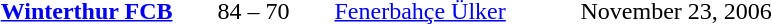<table style="text-align:center">
<tr>
<th width=160></th>
<th width=100></th>
<th width=160></th>
<th width=200></th>
</tr>
<tr>
<td align=right><strong><a href='#'>Winterthur FCB</a></strong> </td>
<td>84 – 70</td>
<td align=left> <a href='#'>Fenerbahçe Ülker</a></td>
<td align=left>November 23, 2006</td>
</tr>
</table>
